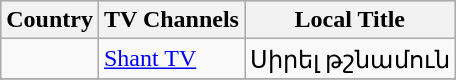<table class="wikitable sortable">
<tr style="background:#ccc;">
<th>Country</th>
<th>TV Channels</th>
<th>Local Title</th>
</tr>
<tr>
<td></td>
<td><a href='#'>Shant TV</a></td>
<td>Սիրել թշնամուն</td>
</tr>
<tr>
</tr>
</table>
